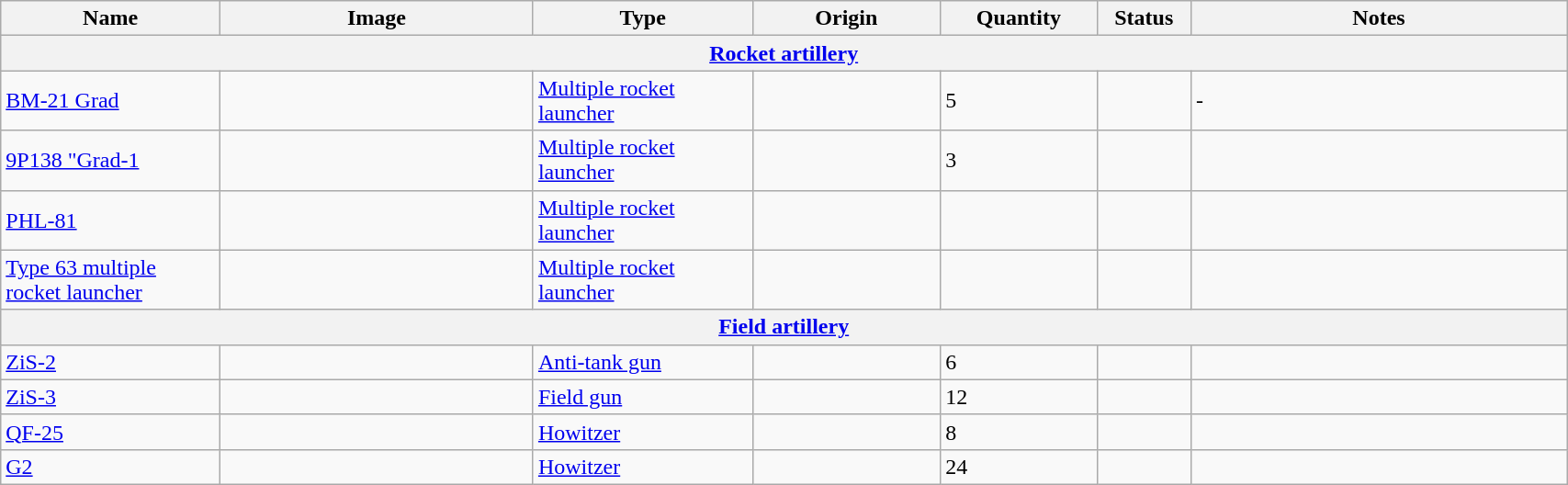<table class="wikitable" style="width:90%;">
<tr>
<th width=14%>Name</th>
<th width=20%>Image</th>
<th width=14%>Type</th>
<th width=12%>Origin</th>
<th width=10%>Quantity</th>
<th width=06%>Status</th>
<th width=24%>Notes</th>
</tr>
<tr>
<th colspan="7"><a href='#'>Rocket artillery</a></th>
</tr>
<tr>
<td><a href='#'>BM-21 Grad</a></td>
<td></td>
<td><a href='#'>Multiple rocket launcher</a></td>
<td></td>
<td>5</td>
<td></td>
<td>-</td>
</tr>
<tr>
<td><a href='#'>9P138 "Grad-1</a></td>
<td></td>
<td><a href='#'>Multiple rocket launcher</a></td>
<td></td>
<td>3</td>
<td></td>
<td></td>
</tr>
<tr>
<td><a href='#'>PHL-81</a></td>
<td></td>
<td><a href='#'>Multiple rocket launcher</a></td>
<td></td>
<td></td>
<td></td>
<td></td>
</tr>
<tr>
<td><a href='#'>Type 63 multiple rocket launcher</a></td>
<td></td>
<td><a href='#'>Multiple rocket launcher</a></td>
<td></td>
<td></td>
<td></td>
<td></td>
</tr>
<tr>
<th colspan="7"><a href='#'>Field artillery</a></th>
</tr>
<tr>
<td><a href='#'>ZiS-2</a></td>
<td></td>
<td><a href='#'>Anti-tank gun</a></td>
<td></td>
<td>6</td>
<td></td>
<td></td>
</tr>
<tr>
<td><a href='#'>ZiS-3</a></td>
<td></td>
<td><a href='#'>Field gun</a></td>
<td></td>
<td>12</td>
<td></td>
<td></td>
</tr>
<tr>
<td><a href='#'>QF-25</a></td>
<td></td>
<td><a href='#'>Howitzer</a></td>
<td></td>
<td>8</td>
<td></td>
<td></td>
</tr>
<tr>
<td><a href='#'>G2</a></td>
<td></td>
<td><a href='#'>Howitzer</a></td>
<td><br></td>
<td>24</td>
<td></td>
<td></td>
</tr>
</table>
